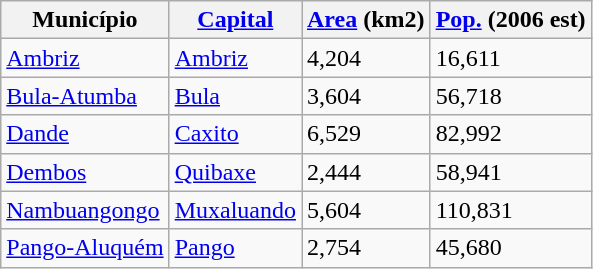<table class="wikitable sortable">
<tr>
<th>Município</th>
<th><a href='#'>Capital</a></th>
<th><a href='#'>Area</a> (km2)</th>
<th><a href='#'>Pop.</a> (2006 est)</th>
</tr>
<tr>
<td><a href='#'>Ambriz</a></td>
<td><a href='#'>Ambriz</a></td>
<td>4,204</td>
<td>16,611</td>
</tr>
<tr>
<td><a href='#'>Bula-Atumba</a></td>
<td><a href='#'>Bula</a></td>
<td>3,604</td>
<td>56,718</td>
</tr>
<tr>
<td><a href='#'>Dande</a></td>
<td><a href='#'>Caxito</a></td>
<td>6,529</td>
<td>82,992</td>
</tr>
<tr>
<td><a href='#'>Dembos</a></td>
<td><a href='#'>Quibaxe</a></td>
<td>2,444</td>
<td>58,941</td>
</tr>
<tr>
<td><a href='#'>Nambuangongo</a></td>
<td><a href='#'>Muxaluando</a></td>
<td>5,604</td>
<td>110,831</td>
</tr>
<tr>
<td><a href='#'>Pango-Aluquém</a></td>
<td><a href='#'>Pango</a></td>
<td>2,754</td>
<td>45,680</td>
</tr>
</table>
